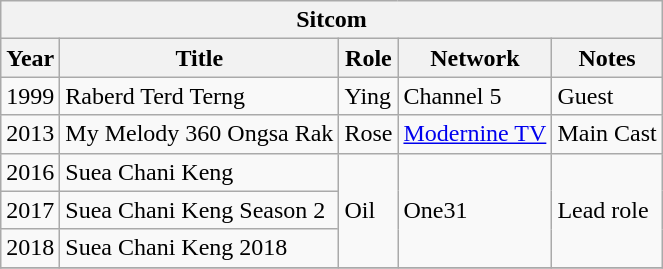<table class=wikitable>
<tr>
<th colspan="5">Sitcom</th>
</tr>
<tr>
<th>Year</th>
<th>Title</th>
<th>Role</th>
<th>Network</th>
<th>Notes</th>
</tr>
<tr>
<td>1999</td>
<td>Raberd Terd Terng</td>
<td>Ying</td>
<td>Channel 5</td>
<td>Guest</td>
</tr>
<tr>
<td>2013</td>
<td>My Melody 360 Ongsa Rak</td>
<td>Rose</td>
<td><a href='#'>Modernine TV</a></td>
<td>Main Cast</td>
</tr>
<tr>
<td>2016</td>
<td>Suea Chani Keng</td>
<td rowspan="3">Oil</td>
<td rowspan="3">One31</td>
<td rowspan="3">Lead role</td>
</tr>
<tr>
<td>2017</td>
<td>Suea Chani Keng Season 2</td>
</tr>
<tr>
<td>2018</td>
<td>Suea Chani Keng 2018</td>
</tr>
<tr>
</tr>
</table>
